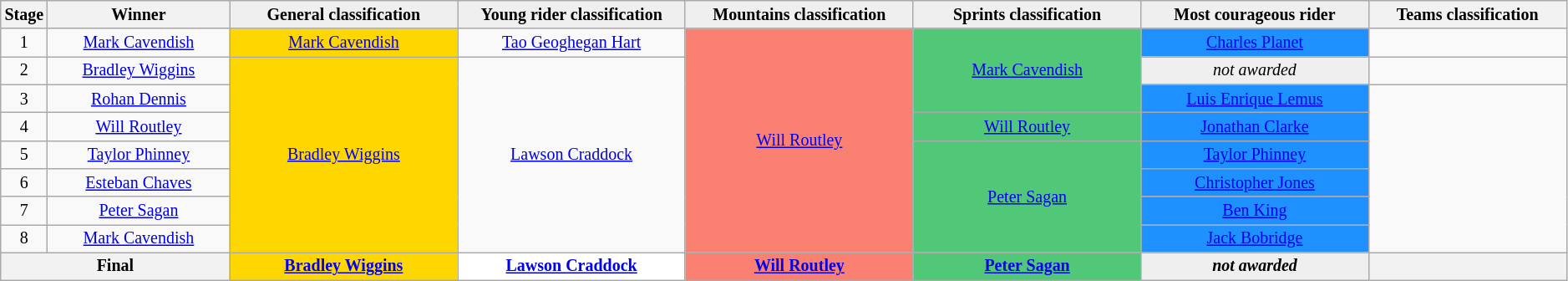<table class="wikitable" style="text-align: center; font-size:smaller;">
<tr style="background-color: #efefef;">
<th>Stage</th>
<th width="12%">Winner</th>
<th style="background:#EFEFEF;" width="15%"><strong>General classification</strong><br></th>
<th style="background:#EFEFEF;" width="15%"><strong>Young rider classification</strong><br></th>
<th style="background:#EFEFEF;" width="15%"><strong>Mountains classification</strong><br></th>
<th style="background:#EFEFEF;" width="15%"><strong>Sprints classification</strong><br></th>
<th style="background:#EFEFEF;" width="15%"><strong>Most courageous rider</strong><br></th>
<th style="background:;" width="25%"><strong>Teams classification</strong><br></th>
</tr>
<tr>
<td>1</td>
<td><a href='#'>Mark Cavendish</a></td>
<td style="background:Gold;"><a href='#'>Mark Cavendish</a></td>
<td style="background:offwhite;"><a href='#'>Tao Geoghegan Hart</a></td>
<td style="background:salmon;" rowspan="8"><a href='#'>Will Routley</a></td>
<td style="background:#50C878;" rowspan="3"><a href='#'>Mark Cavendish</a></td>
<td style="background:#1E90FF;"><a href='#'>Charles Planet</a></td>
<td></td>
</tr>
<tr>
<td>2</td>
<td><a href='#'>Bradley Wiggins</a></td>
<td style="background:Gold;" rowspan="7"><a href='#'>Bradley Wiggins</a></td>
<td style="background:offwhite;" rowspan="7"><a href='#'>Lawson Craddock</a></td>
<td style="background:#EFEFEF;"><em>not awarded</em></td>
<td></td>
</tr>
<tr>
<td>3</td>
<td><a href='#'>Rohan Dennis</a></td>
<td style="background:#1E90FF;"><a href='#'>Luis Enrique Lemus</a></td>
<td rowspan=6></td>
</tr>
<tr>
<td>4</td>
<td><a href='#'>Will Routley</a></td>
<td style="background:#50C878;"><a href='#'>Will Routley</a></td>
<td style="background:#1E90FF;"><a href='#'>Jonathan Clarke</a></td>
</tr>
<tr>
<td>5</td>
<td><a href='#'>Taylor Phinney</a></td>
<td style="background:#50C878;" rowspan=4><a href='#'>Peter Sagan</a></td>
<td style="background:#1E90FF;"><a href='#'>Taylor Phinney</a></td>
</tr>
<tr>
<td>6</td>
<td><a href='#'>Esteban Chaves</a></td>
<td style="background:#1E90FF;"><a href='#'>Christopher Jones</a></td>
</tr>
<tr>
<td>7</td>
<td><a href='#'>Peter Sagan</a></td>
<td style="background:#1E90FF;"><a href='#'>Ben King</a></td>
</tr>
<tr>
<td>8</td>
<td><a href='#'>Mark Cavendish</a></td>
<td style="background:#1E90FF;"><a href='#'>Jack Bobridge</a></td>
</tr>
<tr>
<th colspan=2><strong>Final</strong></th>
<th style="background:Gold;"><a href='#'>Bradley Wiggins</a></th>
<th style="background:White;"><a href='#'>Lawson Craddock</a></th>
<th style="background:salmon;"><a href='#'>Will Routley</a></th>
<th style="background:#50C878;"><a href='#'>Peter Sagan</a></th>
<th style="background:#EFEFEF;"><em>not awarded</em></th>
<th></th>
</tr>
</table>
